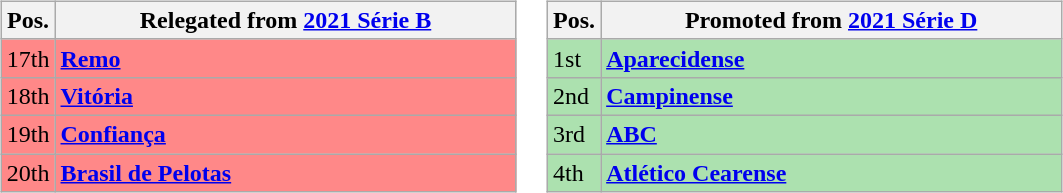<table>
<tr>
<td><br><table class="wikitable">
<tr>
<th align="center">Pos.</th>
<th width="300">Relegated from <a href='#'>2021 Série B</a></th>
</tr>
<tr style="background: #FF8888;">
<td>17th</td>
<td><strong><a href='#'>Remo</a></strong></td>
</tr>
<tr style="background: #FF8888;">
<td>18th</td>
<td><strong><a href='#'>Vitória</a></strong></td>
</tr>
<tr style="background: #FF8888;">
<td>19th</td>
<td><strong><a href='#'>Confiança</a></strong></td>
</tr>
<tr style="background: #FF8888;">
<td>20th</td>
<td><strong><a href='#'>Brasil de Pelotas</a></strong></td>
</tr>
</table>
</td>
<td valign="top"><br><table class="wikitable">
<tr>
<th align="center">Pos.</th>
<th width="300">Promoted from <a href='#'>2021 Série D</a></th>
</tr>
<tr style="background: #ACE1AF;">
<td>1st</td>
<td><strong><a href='#'>Aparecidense</a></strong></td>
</tr>
<tr style="background: #ACE1AF;">
<td>2nd</td>
<td><strong><a href='#'>Campinense</a></strong></td>
</tr>
<tr style="background: #ACE1AF;">
<td>3rd</td>
<td><strong><a href='#'>ABC</a></strong></td>
</tr>
<tr style="background: #ACE1AF;">
<td>4th</td>
<td><strong><a href='#'>Atlético Cearense</a></strong></td>
</tr>
</table>
</td>
</tr>
</table>
